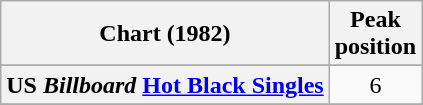<table class="wikitable sortable plainrowheaders">
<tr>
<th scope="col">Chart (1982)</th>
<th scope="col">Peak<br>position</th>
</tr>
<tr>
</tr>
<tr>
</tr>
<tr>
</tr>
<tr>
</tr>
<tr>
</tr>
<tr>
</tr>
<tr>
<th scope="row">US <em>Billboard</em> <a href='#'>Hot Black Singles</a></th>
<td style="text-align:center;">6</td>
</tr>
<tr>
</tr>
</table>
